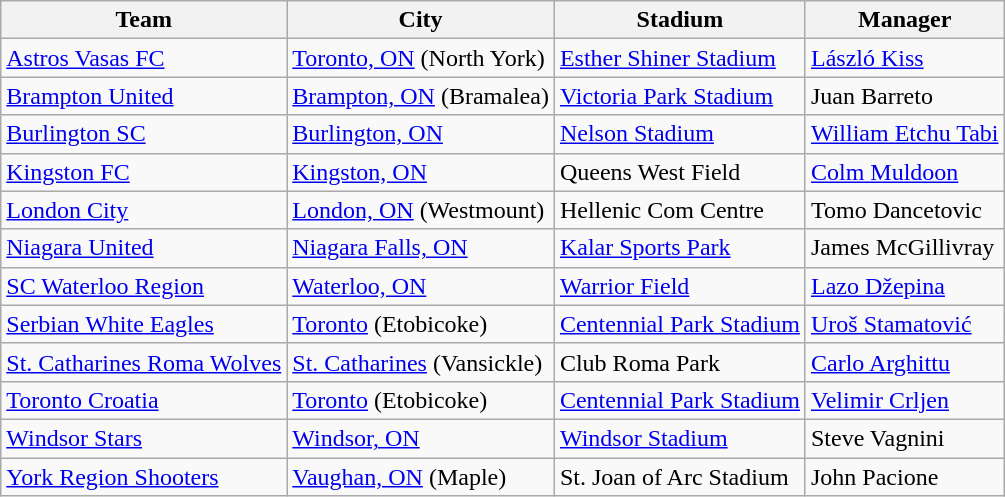<table class="wikitable sortable">
<tr>
<th>Team</th>
<th>City</th>
<th>Stadium</th>
<th>Manager</th>
</tr>
<tr>
<td><a href='#'>Astros Vasas FC</a></td>
<td><a href='#'>Toronto, ON</a> (North York)</td>
<td><a href='#'>Esther Shiner Stadium</a></td>
<td><a href='#'>László Kiss</a></td>
</tr>
<tr>
<td><a href='#'>Brampton United</a></td>
<td><a href='#'>Brampton, ON</a> (Bramalea)</td>
<td><a href='#'>Victoria Park Stadium</a></td>
<td>Juan Barreto</td>
</tr>
<tr>
<td><a href='#'>Burlington SC</a></td>
<td><a href='#'>Burlington, ON</a></td>
<td><a href='#'>Nelson Stadium</a></td>
<td><a href='#'>William Etchu Tabi</a></td>
</tr>
<tr>
<td><a href='#'>Kingston FC</a></td>
<td><a href='#'>Kingston, ON</a></td>
<td>Queens West Field</td>
<td><a href='#'>Colm Muldoon</a></td>
</tr>
<tr>
<td><a href='#'>London City</a></td>
<td><a href='#'>London, ON</a> (Westmount)</td>
<td>Hellenic Com Centre</td>
<td>Tomo Dancetovic</td>
</tr>
<tr>
<td><a href='#'>Niagara United</a></td>
<td><a href='#'>Niagara Falls, ON</a></td>
<td><a href='#'>Kalar Sports Park</a></td>
<td>James McGillivray</td>
</tr>
<tr>
<td><a href='#'>SC Waterloo Region</a></td>
<td><a href='#'>Waterloo, ON</a></td>
<td><a href='#'>Warrior Field</a></td>
<td><a href='#'>Lazo Džepina</a></td>
</tr>
<tr>
<td><a href='#'>Serbian White Eagles</a></td>
<td><a href='#'>Toronto</a> (Etobicoke)</td>
<td><a href='#'>Centennial Park Stadium</a></td>
<td><a href='#'>Uroš Stamatović</a></td>
</tr>
<tr>
<td><a href='#'>St. Catharines Roma Wolves</a></td>
<td><a href='#'>St. Catharines</a> (Vansickle)</td>
<td>Club Roma Park</td>
<td><a href='#'>Carlo Arghittu</a></td>
</tr>
<tr>
<td><a href='#'>Toronto Croatia</a></td>
<td><a href='#'>Toronto</a> (Etobicoke)</td>
<td><a href='#'>Centennial Park Stadium</a></td>
<td><a href='#'>Velimir Crljen</a></td>
</tr>
<tr>
<td><a href='#'>Windsor Stars</a></td>
<td><a href='#'>Windsor, ON</a></td>
<td><a href='#'>Windsor Stadium</a></td>
<td>Steve Vagnini</td>
</tr>
<tr>
<td><a href='#'>York Region Shooters</a></td>
<td><a href='#'>Vaughan, ON</a> (Maple)</td>
<td>St. Joan of Arc Stadium</td>
<td>John Pacione</td>
</tr>
</table>
